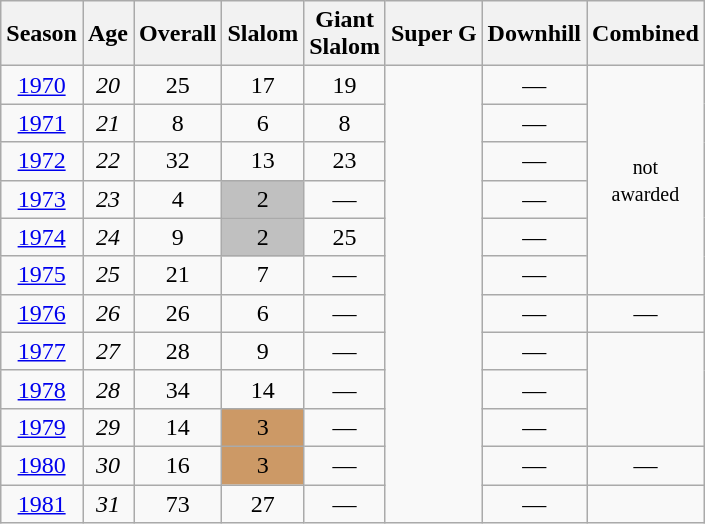<table class=wikitable style="text-align:center">
<tr>
<th>Season</th>
<th>Age</th>
<th>Overall</th>
<th>Slalom</th>
<th>Giant<br>Slalom</th>
<th>Super G</th>
<th>Downhill</th>
<th>Combined</th>
</tr>
<tr>
<td><a href='#'>1970</a></td>
<td><em>20</em></td>
<td>25</td>
<td>17</td>
<td>19</td>
<td rowspan=12><em></em></td>
<td>—</td>
<td rowspan=6><small>not<br>awarded</small></td>
</tr>
<tr>
<td><a href='#'>1971</a></td>
<td><em>21</em></td>
<td>8</td>
<td>6</td>
<td>8</td>
<td>—</td>
</tr>
<tr>
<td><a href='#'>1972</a></td>
<td><em>22</em></td>
<td>32</td>
<td>13</td>
<td>23</td>
<td>—</td>
</tr>
<tr>
<td><a href='#'>1973</a></td>
<td><em>23</em></td>
<td>4</td>
<td bgcolor="silver">2</td>
<td>—</td>
<td>—</td>
</tr>
<tr>
<td><a href='#'>1974</a></td>
<td><em>24</em></td>
<td>9</td>
<td bgcolor="silver">2</td>
<td>25</td>
<td>—</td>
</tr>
<tr>
<td><a href='#'>1975</a></td>
<td><em>25</em></td>
<td>21</td>
<td>7</td>
<td>—</td>
<td>—</td>
</tr>
<tr>
<td><a href='#'>1976</a></td>
<td><em>26</em></td>
<td>26</td>
<td>6</td>
<td>—</td>
<td>—</td>
<td>—</td>
</tr>
<tr>
<td><a href='#'>1977</a></td>
<td><em>27</em></td>
<td>28</td>
<td>9</td>
<td>—</td>
<td>—</td>
<td rowspan=3><em></em></td>
</tr>
<tr>
<td><a href='#'>1978</a></td>
<td><em>28</em></td>
<td>34</td>
<td>14</td>
<td>—</td>
<td>—</td>
</tr>
<tr>
<td><a href='#'>1979</a></td>
<td><em>29</em></td>
<td>14</td>
<td bgcolor="cc9966">3</td>
<td>—</td>
<td>—</td>
</tr>
<tr>
<td><a href='#'>1980</a></td>
<td><em>30</em></td>
<td>16</td>
<td bgcolor="cc9966">3</td>
<td>—</td>
<td>—</td>
<td>—</td>
</tr>
<tr>
<td><a href='#'>1981</a></td>
<td><em>31</em></td>
<td>73</td>
<td>27</td>
<td>—</td>
<td>—</td>
<td></td>
</tr>
</table>
